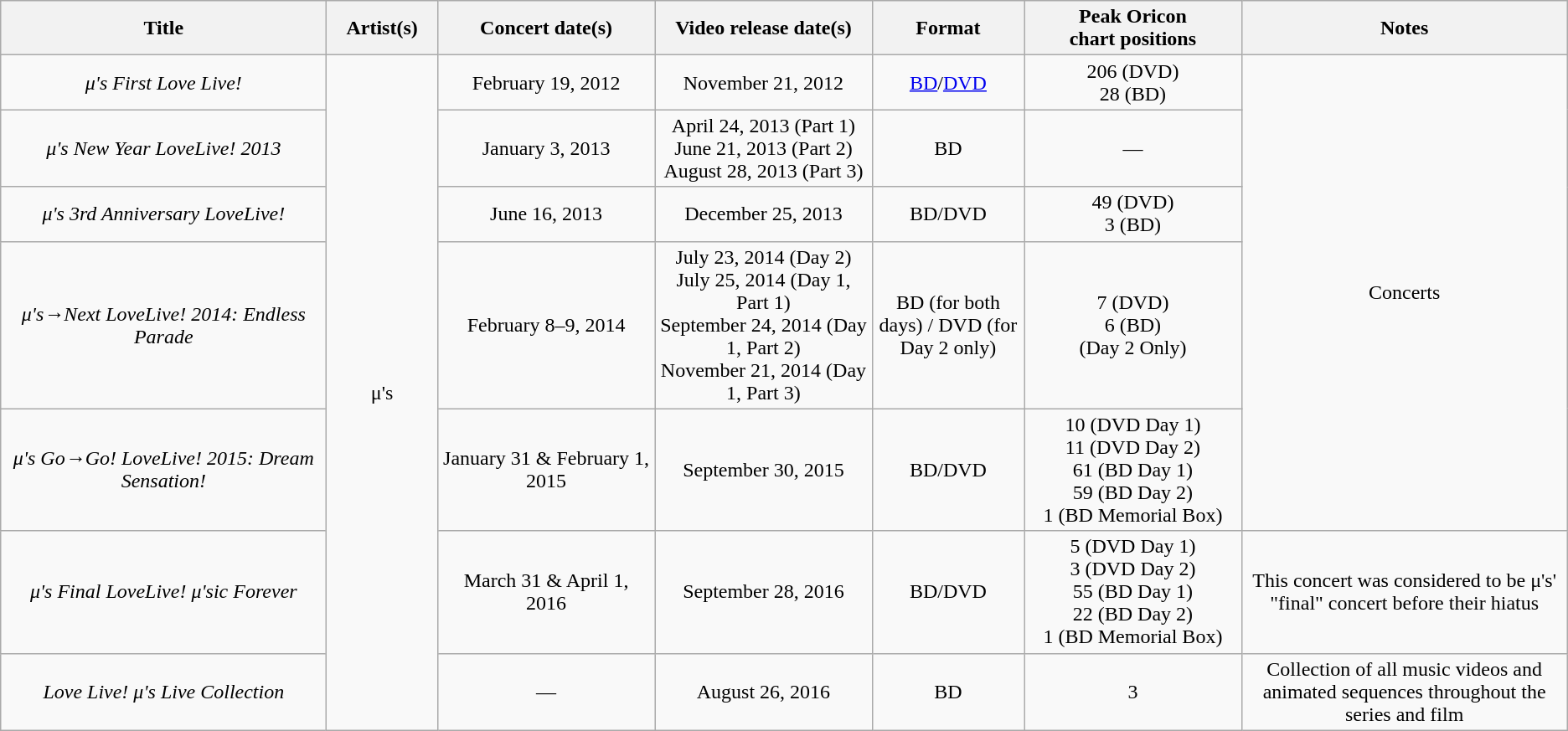<table class="wikitable" style="text-align:center;">
<tr>
<th scope="col" rowspan="1" width="15%">Title</th>
<th scope="col" rowspan="1" width="5%">Artist(s)</th>
<th scope="col" colspan="1" width="10%">Concert date(s)</th>
<th scope="col" colspan="1" width="10%">Video release date(s)</th>
<th scope="col" colspan="1" width="7%">Format</th>
<th scope="col" colspan="1" width="10%">Peak Oricon<br>chart positions</th>
<th scope="col" colspan="1" width="15%">Notes</th>
</tr>
<tr>
<td><em>μ's First Love Live!</em></td>
<td rowspan="7">μ's</td>
<td>February 19, 2012</td>
<td>November 21, 2012</td>
<td><a href='#'>BD</a>/<a href='#'>DVD</a></td>
<td>206 (DVD)<br>28 (BD)</td>
<td rowspan="5">Concerts</td>
</tr>
<tr>
<td><em>μ's New Year LoveLive! 2013</em></td>
<td>January 3, 2013</td>
<td>April 24, 2013 (Part 1)<br>June 21, 2013 (Part 2)<br>August 28, 2013 (Part 3)</td>
<td>BD</td>
<td>—</td>
</tr>
<tr>
<td><em>μ's 3rd Anniversary LoveLive!</em></td>
<td>June 16, 2013</td>
<td>December 25, 2013</td>
<td>BD/DVD</td>
<td>49 (DVD)<br>3 (BD)</td>
</tr>
<tr>
<td><em>μ's→Next LoveLive! 2014: Endless Parade</em></td>
<td>February 8–9, 2014</td>
<td>July 23, 2014 (Day 2)<br>July 25, 2014 (Day 1, Part 1)<br>September 24, 2014 (Day 1, Part 2)<br>November 21, 2014 (Day 1, Part 3)</td>
<td>BD (for both days) / DVD (for Day 2 only)</td>
<td>7 (DVD)<br>6 (BD)<br>(Day 2 Only)</td>
</tr>
<tr>
<td><em>μ's Go→Go! LoveLive! 2015: Dream Sensation!</em></td>
<td>January 31 & February 1, 2015</td>
<td>September 30, 2015</td>
<td>BD/DVD</td>
<td>10 (DVD Day 1)<br>11 (DVD Day 2)<br>61 (BD Day 1)<br>59 (BD Day 2)<br>1 (BD Memorial Box)</td>
</tr>
<tr>
<td><em>μ's Final LoveLive! μ'sic Forever</em></td>
<td>March 31 & April 1, 2016</td>
<td>September 28, 2016</td>
<td>BD/DVD</td>
<td>5 (DVD Day 1)<br>3 (DVD Day 2)<br>55 (BD Day 1)<br>22 (BD Day 2)<br>1 (BD Memorial Box)</td>
<td>This concert was considered to be μ's' "final" concert before their hiatus</td>
</tr>
<tr>
<td><em>Love Live! μ's Live Collection</em></td>
<td>—</td>
<td>August 26, 2016</td>
<td>BD</td>
<td>3</td>
<td>Collection of all music videos and animated sequences throughout the series and film</td>
</tr>
</table>
